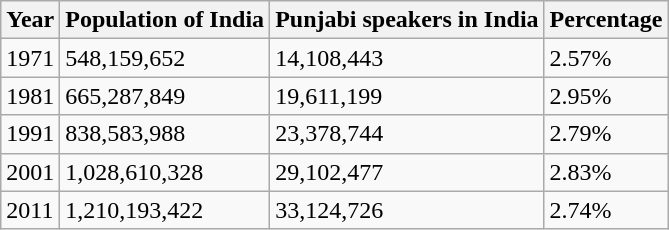<table class="wikitable">
<tr>
<th>Year</th>
<th>Population of India</th>
<th>Punjabi speakers in India</th>
<th>Percentage</th>
</tr>
<tr>
<td>1971</td>
<td>548,159,652</td>
<td>14,108,443</td>
<td>2.57%</td>
</tr>
<tr>
<td>1981</td>
<td>665,287,849</td>
<td>19,611,199</td>
<td>2.95%</td>
</tr>
<tr>
<td>1991</td>
<td>838,583,988</td>
<td>23,378,744</td>
<td>2.79%</td>
</tr>
<tr>
<td>2001</td>
<td>1,028,610,328</td>
<td>29,102,477</td>
<td>2.83%</td>
</tr>
<tr>
<td>2011</td>
<td>1,210,193,422</td>
<td>33,124,726</td>
<td>2.74%</td>
</tr>
</table>
